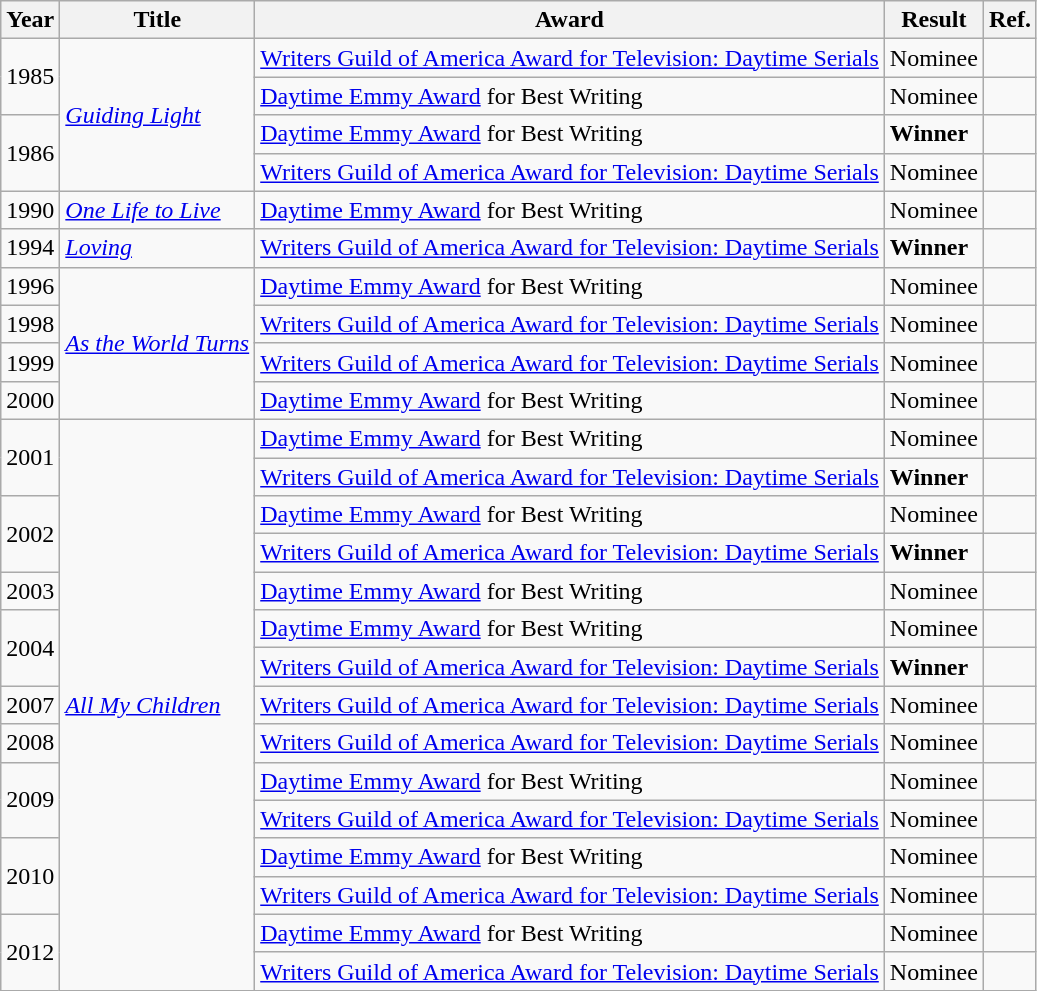<table class="wikitable sortable mw-collapsible">
<tr>
<th>Year</th>
<th>Title</th>
<th>Award</th>
<th>Result</th>
<th>Ref.</th>
</tr>
<tr>
<td rowspan="2">1985</td>
<td rowspan="4"><em><a href='#'>Guiding Light</a></em></td>
<td><a href='#'>Writers Guild of America Award for Television: Daytime Serials</a></td>
<td>Nominee</td>
<td></td>
</tr>
<tr>
<td><a href='#'>Daytime Emmy Award</a> for Best Writing</td>
<td>Nominee</td>
<td></td>
</tr>
<tr>
<td rowspan="2">1986</td>
<td><a href='#'>Daytime Emmy Award</a> for Best Writing</td>
<td><strong>Winner</strong></td>
<td></td>
</tr>
<tr>
<td><a href='#'>Writers Guild of America Award for Television: Daytime Serials</a></td>
<td>Nominee</td>
<td></td>
</tr>
<tr>
<td>1990</td>
<td><a href='#'><em>One Life to Live</em></a></td>
<td><a href='#'>Daytime Emmy Award</a> for Best Writing</td>
<td>Nominee</td>
<td></td>
</tr>
<tr>
<td>1994</td>
<td><a href='#'><em>Loving</em></a></td>
<td><a href='#'>Writers Guild of America Award for Television: Daytime Serials</a></td>
<td><strong>Winner</strong></td>
<td></td>
</tr>
<tr>
<td>1996</td>
<td rowspan="4"><em><a href='#'>As the World Turns</a></em></td>
<td><a href='#'>Daytime Emmy Award</a> for Best Writing</td>
<td>Nominee</td>
<td></td>
</tr>
<tr>
<td>1998</td>
<td><a href='#'>Writers Guild of America Award for Television: Daytime Serials</a></td>
<td>Nominee</td>
<td></td>
</tr>
<tr>
<td>1999</td>
<td><a href='#'>Writers Guild of America Award for Television: Daytime Serials</a></td>
<td>Nominee</td>
<td></td>
</tr>
<tr>
<td>2000</td>
<td><a href='#'>Daytime Emmy Award</a> for Best Writing</td>
<td>Nominee</td>
<td></td>
</tr>
<tr>
<td rowspan="2">2001</td>
<td rowspan="15"><em><a href='#'>All My Children</a></em></td>
<td><a href='#'>Daytime Emmy Award</a> for Best Writing</td>
<td>Nominee</td>
<td></td>
</tr>
<tr>
<td><a href='#'>Writers Guild of America Award for Television: Daytime Serials</a></td>
<td><strong>Winner</strong></td>
<td></td>
</tr>
<tr>
<td rowspan="2">2002</td>
<td><a href='#'>Daytime Emmy Award</a> for Best Writing</td>
<td>Nominee</td>
<td></td>
</tr>
<tr>
<td><a href='#'>Writers Guild of America Award for Television: Daytime Serials</a></td>
<td><strong>Winner</strong></td>
<td></td>
</tr>
<tr>
<td>2003</td>
<td><a href='#'>Daytime Emmy Award</a> for Best Writing</td>
<td>Nominee</td>
<td></td>
</tr>
<tr>
<td rowspan="2">2004</td>
<td><a href='#'>Daytime Emmy Award</a> for Best Writing</td>
<td>Nominee</td>
<td></td>
</tr>
<tr>
<td><a href='#'>Writers Guild of America Award for Television: Daytime Serials</a></td>
<td><strong>Winner</strong></td>
<td></td>
</tr>
<tr>
<td>2007</td>
<td><a href='#'>Writers Guild of America Award for Television: Daytime Serials</a></td>
<td>Nominee</td>
<td></td>
</tr>
<tr>
<td>2008</td>
<td><a href='#'>Writers Guild of America Award for Television: Daytime Serials</a></td>
<td>Nominee</td>
<td></td>
</tr>
<tr>
<td rowspan="2">2009</td>
<td><a href='#'>Daytime Emmy Award</a> for Best Writing</td>
<td>Nominee</td>
<td></td>
</tr>
<tr>
<td><a href='#'>Writers Guild of America Award for Television: Daytime Serials</a></td>
<td>Nominee</td>
<td></td>
</tr>
<tr>
<td rowspan="2">2010</td>
<td><a href='#'>Daytime Emmy Award</a> for Best Writing</td>
<td>Nominee</td>
<td></td>
</tr>
<tr>
<td><a href='#'>Writers Guild of America Award for Television: Daytime Serials</a></td>
<td>Nominee</td>
<td></td>
</tr>
<tr>
<td rowspan="2">2012</td>
<td><a href='#'>Daytime Emmy Award</a> for Best Writing</td>
<td>Nominee</td>
<td></td>
</tr>
<tr>
<td><a href='#'>Writers Guild of America Award for Television: Daytime Serials</a></td>
<td>Nominee</td>
<td></td>
</tr>
</table>
